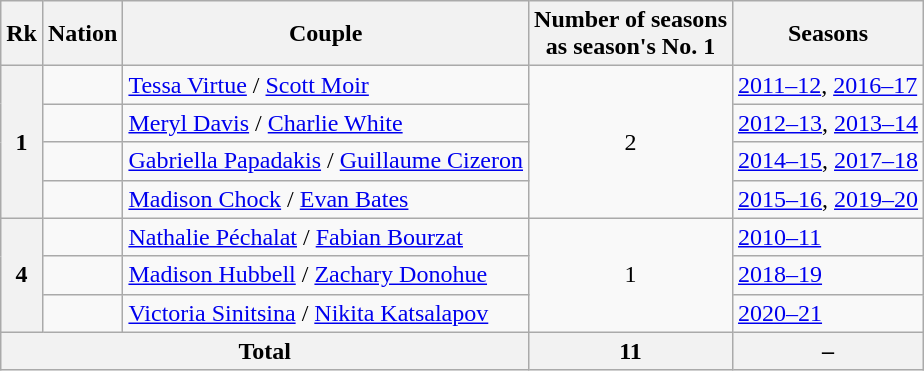<table class="wikitable sortable">
<tr>
<th>Rk</th>
<th>Nation</th>
<th>Couple</th>
<th>Number of seasons<br>as season's No. 1</th>
<th>Seasons</th>
</tr>
<tr>
<th rowspan="4">1</th>
<td></td>
<td><a href='#'>Tessa Virtue</a> / <a href='#'>Scott Moir</a></td>
<td rowspan="4" style="text-align: center;">2</td>
<td><a href='#'>2011–12</a>, <a href='#'>2016–17</a></td>
</tr>
<tr>
<td></td>
<td><a href='#'>Meryl Davis</a> / <a href='#'>Charlie White</a></td>
<td><a href='#'>2012–13</a>, <a href='#'>2013–14</a></td>
</tr>
<tr>
<td></td>
<td><a href='#'>Gabriella Papadakis</a> / <a href='#'>Guillaume Cizeron</a></td>
<td><a href='#'>2014–15</a>, <a href='#'>2017–18</a></td>
</tr>
<tr>
<td></td>
<td><a href='#'>Madison Chock</a> / <a href='#'>Evan Bates</a></td>
<td><a href='#'>2015–16</a>, <a href='#'>2019–20</a></td>
</tr>
<tr>
<th rowspan="3">4</th>
<td></td>
<td><a href='#'>Nathalie Péchalat</a> / <a href='#'>Fabian Bourzat</a></td>
<td rowspan="3" style="text-align: center;">1</td>
<td><a href='#'>2010–11</a></td>
</tr>
<tr>
<td></td>
<td><a href='#'>Madison Hubbell</a> / <a href='#'>Zachary Donohue</a></td>
<td><a href='#'>2018–19</a></td>
</tr>
<tr>
<td></td>
<td><a href='#'>Victoria Sinitsina</a> / <a href='#'>Nikita Katsalapov</a></td>
<td><a href='#'>2020–21</a></td>
</tr>
<tr class="sortbottom">
<th colspan="3">Total</th>
<th>11</th>
<th>–</th>
</tr>
</table>
